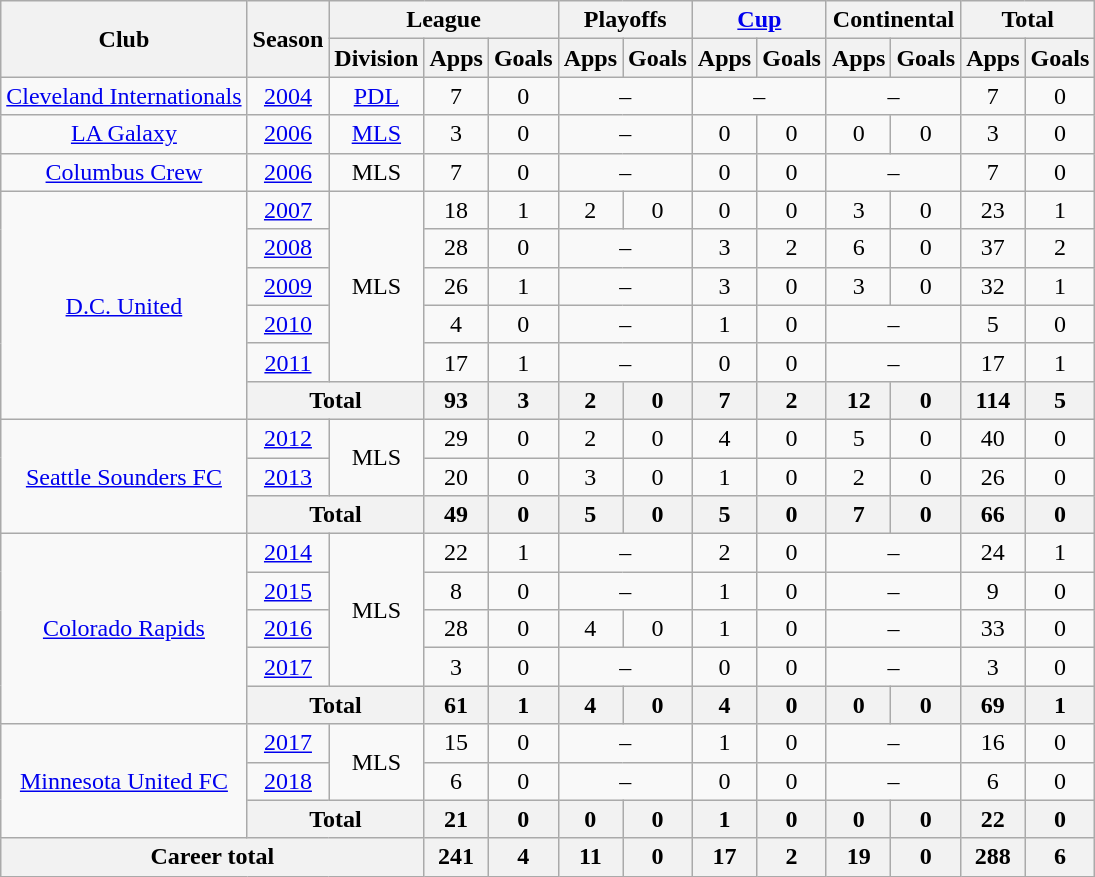<table class="wikitable" style="text-align: center;">
<tr>
<th rowspan=2>Club</th>
<th rowspan=2>Season</th>
<th colspan=3>League</th>
<th colspan=2>Playoffs</th>
<th colspan=2><a href='#'>Cup</a></th>
<th colspan=2>Continental</th>
<th colspan=2>Total</th>
</tr>
<tr>
<th>Division</th>
<th>Apps</th>
<th>Goals</th>
<th>Apps</th>
<th>Goals</th>
<th>Apps</th>
<th>Goals</th>
<th>Apps</th>
<th>Goals</th>
<th>Apps</th>
<th>Goals</th>
</tr>
<tr>
<td><a href='#'>Cleveland Internationals</a></td>
<td><a href='#'>2004</a></td>
<td><a href='#'>PDL</a></td>
<td>7</td>
<td>0</td>
<td colspan=2>–</td>
<td colspan=2>–</td>
<td colspan=2>–</td>
<td>7</td>
<td>0</td>
</tr>
<tr>
<td><a href='#'>LA Galaxy</a></td>
<td><a href='#'>2006</a></td>
<td><a href='#'>MLS</a></td>
<td>3</td>
<td>0</td>
<td colspan=2>–</td>
<td>0</td>
<td>0</td>
<td>0</td>
<td>0</td>
<td>3</td>
<td>0</td>
</tr>
<tr>
<td><a href='#'>Columbus Crew</a></td>
<td><a href='#'>2006</a></td>
<td>MLS</td>
<td>7</td>
<td>0</td>
<td colspan=2>–</td>
<td>0</td>
<td>0</td>
<td colspan=2>–</td>
<td>7</td>
<td>0</td>
</tr>
<tr>
<td rowspan=6><a href='#'>D.C. United</a></td>
<td><a href='#'>2007</a></td>
<td rowspan=5>MLS</td>
<td>18</td>
<td>1</td>
<td>2</td>
<td>0</td>
<td>0</td>
<td>0</td>
<td>3</td>
<td>0</td>
<td>23</td>
<td>1</td>
</tr>
<tr>
<td><a href='#'>2008</a></td>
<td>28</td>
<td>0</td>
<td colspan=2>–</td>
<td>3</td>
<td>2</td>
<td>6</td>
<td>0</td>
<td>37</td>
<td>2</td>
</tr>
<tr>
<td><a href='#'>2009</a></td>
<td>26</td>
<td>1</td>
<td colspan=2>–</td>
<td>3</td>
<td>0</td>
<td>3</td>
<td>0</td>
<td>32</td>
<td>1</td>
</tr>
<tr>
<td><a href='#'>2010</a></td>
<td>4</td>
<td>0</td>
<td colspan=2>–</td>
<td>1</td>
<td>0</td>
<td colspan=2>–</td>
<td>5</td>
<td>0</td>
</tr>
<tr>
<td><a href='#'>2011</a></td>
<td>17</td>
<td>1</td>
<td colspan=2>–</td>
<td>0</td>
<td>0</td>
<td colspan=2>–</td>
<td>17</td>
<td>1</td>
</tr>
<tr>
<th colspan=2>Total</th>
<th>93</th>
<th>3</th>
<th>2</th>
<th>0</th>
<th>7</th>
<th>2</th>
<th>12</th>
<th>0</th>
<th>114</th>
<th>5</th>
</tr>
<tr>
<td rowspan=3><a href='#'>Seattle Sounders FC</a></td>
<td><a href='#'>2012</a></td>
<td rowspan=2>MLS</td>
<td>29</td>
<td>0</td>
<td>2</td>
<td>0</td>
<td>4</td>
<td>0</td>
<td>5</td>
<td>0</td>
<td>40</td>
<td>0</td>
</tr>
<tr>
<td><a href='#'>2013</a></td>
<td>20</td>
<td>0</td>
<td>3</td>
<td>0</td>
<td>1</td>
<td>0</td>
<td>2</td>
<td>0</td>
<td>26</td>
<td>0</td>
</tr>
<tr>
<th colspan=2>Total</th>
<th>49</th>
<th>0</th>
<th>5</th>
<th>0</th>
<th>5</th>
<th>0</th>
<th>7</th>
<th>0</th>
<th>66</th>
<th>0</th>
</tr>
<tr>
<td rowspan=5><a href='#'>Colorado Rapids</a></td>
<td><a href='#'>2014</a></td>
<td rowspan=4>MLS</td>
<td>22</td>
<td>1</td>
<td colspan=2>–</td>
<td>2</td>
<td>0</td>
<td colspan=2>–</td>
<td>24</td>
<td>1</td>
</tr>
<tr>
<td><a href='#'>2015</a></td>
<td>8</td>
<td>0</td>
<td colspan=2>–</td>
<td>1</td>
<td>0</td>
<td colspan=2>–</td>
<td>9</td>
<td>0</td>
</tr>
<tr>
<td><a href='#'>2016</a></td>
<td>28</td>
<td>0</td>
<td>4</td>
<td>0</td>
<td>1</td>
<td>0</td>
<td colspan=2>–</td>
<td>33</td>
<td>0</td>
</tr>
<tr>
<td><a href='#'>2017</a></td>
<td>3</td>
<td>0</td>
<td colspan=2>–</td>
<td>0</td>
<td>0</td>
<td colspan=2>–</td>
<td>3</td>
<td>0</td>
</tr>
<tr>
<th colspan=2>Total</th>
<th>61</th>
<th>1</th>
<th>4</th>
<th>0</th>
<th>4</th>
<th>0</th>
<th>0</th>
<th>0</th>
<th>69</th>
<th>1</th>
</tr>
<tr>
<td rowspan=3><a href='#'>Minnesota United FC</a></td>
<td><a href='#'>2017</a></td>
<td rowspan=2>MLS</td>
<td>15</td>
<td>0</td>
<td colspan=2>–</td>
<td>1</td>
<td>0</td>
<td colspan=2>–</td>
<td>16</td>
<td>0</td>
</tr>
<tr>
<td><a href='#'>2018</a></td>
<td>6</td>
<td>0</td>
<td colspan=2>–</td>
<td>0</td>
<td>0</td>
<td colspan=2>–</td>
<td>6</td>
<td>0</td>
</tr>
<tr>
<th colspan=2>Total</th>
<th>21</th>
<th>0</th>
<th>0</th>
<th>0</th>
<th>1</th>
<th>0</th>
<th>0</th>
<th>0</th>
<th>22</th>
<th>0</th>
</tr>
<tr>
<th colspan=3>Career total</th>
<th>241</th>
<th>4</th>
<th>11</th>
<th>0</th>
<th>17</th>
<th>2</th>
<th>19</th>
<th>0</th>
<th>288</th>
<th>6</th>
</tr>
</table>
